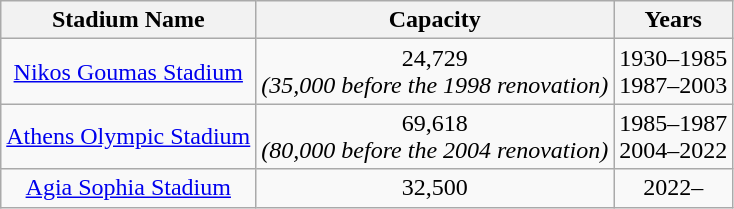<table class="wikitable" style="text-align: center">
<tr>
<th>Stadium Name</th>
<th>Capacity</th>
<th>Years</th>
</tr>
<tr>
<td><a href='#'>Nikos Goumas Stadium</a></td>
<td>24,729<br><em>(35,000 before the 1998 renovation)</em></td>
<td>1930–1985<br>1987–2003</td>
</tr>
<tr>
<td><a href='#'>Athens Olympic Stadium</a></td>
<td>69,618<br><em>(80,000 before the 2004 renovation)</em></td>
<td>1985–1987<br>2004–2022</td>
</tr>
<tr>
<td><a href='#'>Agia Sophia Stadium</a></td>
<td>32,500</td>
<td>2022–</td>
</tr>
</table>
